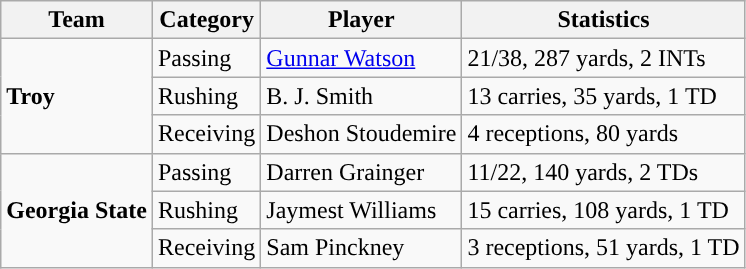<table class="wikitable" style="float: left;">
<tr>
<th>Team</th>
<th>Category</th>
<th>Player</th>
<th>Statistics</th>
</tr>
<tr>
<td rowspan=3><strong>Troy</strong></td>
<td>Passing</td>
<td><a href='#'>Gunnar Watson</a></td>
<td>21/38, 287 yards, 2 INTs</td>
</tr>
<tr>
<td>Rushing</td>
<td>B. J. Smith</td>
<td>13 carries, 35 yards, 1 TD</td>
</tr>
<tr>
<td>Receiving</td>
<td>Deshon Stoudemire</td>
<td>4 receptions, 80 yards</td>
</tr>
<tr>
<td rowspan=3><strong>Georgia State</strong></td>
<td>Passing</td>
<td>Darren Grainger</td>
<td>11/22, 140 yards, 2 TDs</td>
</tr>
<tr>
<td>Rushing</td>
<td>Jaymest Williams</td>
<td>15 carries, 108 yards, 1 TD</td>
</tr>
<tr>
<td>Receiving</td>
<td>Sam Pinckney</td>
<td>3 receptions, 51 yards, 1 TD</td>
</tr>
</table>
